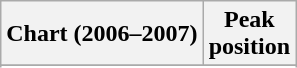<table class="wikitable sortable plainrowheaders" style="text-align:center">
<tr>
<th scope="col">Chart (2006–2007)</th>
<th scope="col">Peak<br>position</th>
</tr>
<tr>
</tr>
<tr>
</tr>
<tr>
</tr>
<tr>
</tr>
</table>
